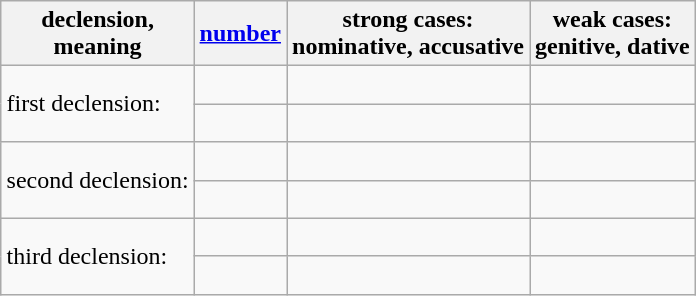<table class="wikitable" style="float: right;">
<tr>
<th>declension,<br>meaning</th>
<th><a href='#'>number</a></th>
<th>strong cases:<br>nominative, accusative</th>
<th>weak cases:<br>genitive, dative</th>
</tr>
<tr>
<td rowspan="2">first declension:<br></td>
<td></td>
<td><br></td>
<td><br></td>
</tr>
<tr>
<td></td>
<td><br></td>
<td><br></td>
</tr>
<tr>
<td rowspan="2">second declension:<br></td>
<td></td>
<td><br></td>
<td><br></td>
</tr>
<tr>
<td></td>
<td><br></td>
<td><br></td>
</tr>
<tr>
<td rowspan="2">third declension:<br></td>
<td></td>
<td><br></td>
<td><br></td>
</tr>
<tr>
<td></td>
<td><br></td>
<td><br></td>
</tr>
</table>
